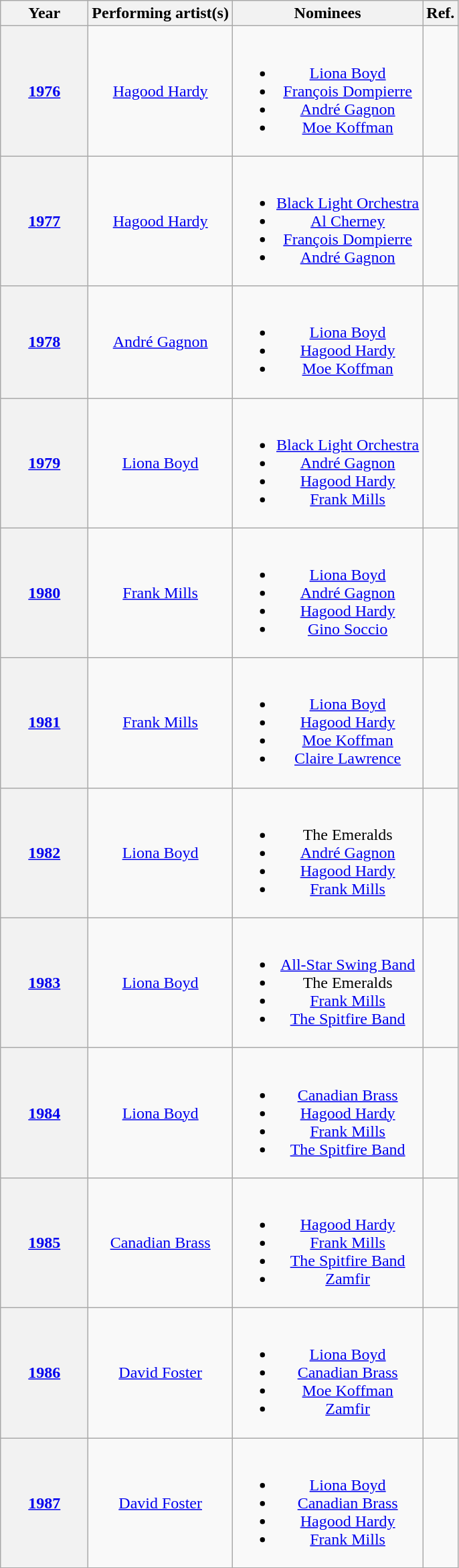<table class="wikitable plainrowheaders sortable" style="text-align:center;">
<tr>
<th scope="col" style="width:5em;">Year</th>
<th scope="col">Performing artist(s)</th>
<th scope="col" class="unsortable">Nominees</th>
<th scope="col" class="unsortable">Ref.</th>
</tr>
<tr>
<th style="text-align:center;" scope="row"><a href='#'>1976</a></th>
<td scope="row"><a href='#'>Hagood Hardy</a></td>
<td><br><ul><li><a href='#'>Liona Boyd</a></li><li><a href='#'>François Dompierre</a></li><li><a href='#'>André Gagnon</a></li><li><a href='#'>Moe Koffman</a></li></ul></td>
<td></td>
</tr>
<tr>
<th style="text-align:center;" scope="row"><a href='#'>1977</a></th>
<td scope="row"><a href='#'>Hagood Hardy</a></td>
<td><br><ul><li><a href='#'>Black Light Orchestra</a></li><li><a href='#'>Al Cherney</a></li><li><a href='#'>François Dompierre</a></li><li><a href='#'>André Gagnon</a></li></ul></td>
<td></td>
</tr>
<tr>
<th style="text-align:center;" scope="row"><a href='#'>1978</a></th>
<td scope="row"><a href='#'>André Gagnon</a></td>
<td><br><ul><li><a href='#'>Liona Boyd</a></li><li><a href='#'>Hagood Hardy</a></li><li><a href='#'>Moe Koffman</a></li></ul></td>
<td></td>
</tr>
<tr>
<th style="text-align:center;" scope="row"><a href='#'>1979</a></th>
<td scope="row"><a href='#'>Liona Boyd</a></td>
<td><br><ul><li><a href='#'>Black Light Orchestra</a></li><li><a href='#'>André Gagnon</a></li><li><a href='#'>Hagood Hardy</a></li><li><a href='#'>Frank Mills</a></li></ul></td>
<td></td>
</tr>
<tr>
<th style="text-align:center;" scope="row"><a href='#'>1980</a></th>
<td scope="row"><a href='#'>Frank Mills</a></td>
<td><br><ul><li><a href='#'>Liona Boyd</a></li><li><a href='#'>André Gagnon</a></li><li><a href='#'>Hagood Hardy</a></li><li><a href='#'>Gino Soccio</a></li></ul></td>
<td></td>
</tr>
<tr>
<th style="text-align:center;" scope="row"><a href='#'>1981</a></th>
<td scope="row"><a href='#'>Frank Mills</a></td>
<td><br><ul><li><a href='#'>Liona Boyd</a></li><li><a href='#'>Hagood Hardy</a></li><li><a href='#'>Moe Koffman</a></li><li><a href='#'>Claire Lawrence</a></li></ul></td>
<td></td>
</tr>
<tr>
<th style="text-align:center;" scope="row"><a href='#'>1982</a></th>
<td scope="row"><a href='#'>Liona Boyd</a></td>
<td><br><ul><li>The Emeralds</li><li><a href='#'>André Gagnon</a></li><li><a href='#'>Hagood Hardy</a></li><li><a href='#'>Frank Mills</a></li></ul></td>
<td></td>
</tr>
<tr>
<th style="text-align:center;" scope="row"><a href='#'>1983</a></th>
<td scope="row"><a href='#'>Liona Boyd</a></td>
<td><br><ul><li><a href='#'>All-Star Swing Band</a></li><li>The Emeralds</li><li><a href='#'>Frank Mills</a></li><li><a href='#'>The Spitfire Band</a></li></ul></td>
<td></td>
</tr>
<tr>
<th style="text-align:center;" scope="row"><a href='#'>1984</a></th>
<td scope="row"><a href='#'>Liona Boyd</a></td>
<td><br><ul><li><a href='#'>Canadian Brass</a></li><li><a href='#'>Hagood Hardy</a></li><li><a href='#'>Frank Mills</a></li><li><a href='#'>The Spitfire Band</a></li></ul></td>
<td></td>
</tr>
<tr>
<th style="text-align:center;" scope="row"><a href='#'>1985</a></th>
<td scope="row"><a href='#'>Canadian Brass</a></td>
<td><br><ul><li><a href='#'>Hagood Hardy</a></li><li><a href='#'>Frank Mills</a></li><li><a href='#'>The Spitfire Band</a></li><li><a href='#'>Zamfir</a></li></ul></td>
<td></td>
</tr>
<tr>
<th style="text-align:center;" scope="row"><a href='#'>1986</a></th>
<td scope="row"><a href='#'>David Foster</a></td>
<td><br><ul><li><a href='#'>Liona Boyd</a></li><li><a href='#'>Canadian Brass</a></li><li><a href='#'>Moe Koffman</a></li><li><a href='#'>Zamfir</a></li></ul></td>
<td></td>
</tr>
<tr>
<th style="text-align:center;" scope="row"><a href='#'>1987</a></th>
<td scope="row"><a href='#'>David Foster</a></td>
<td><br><ul><li><a href='#'>Liona Boyd</a></li><li><a href='#'>Canadian Brass</a></li><li><a href='#'>Hagood Hardy</a></li><li><a href='#'>Frank Mills</a></li></ul></td>
<td></td>
</tr>
</table>
